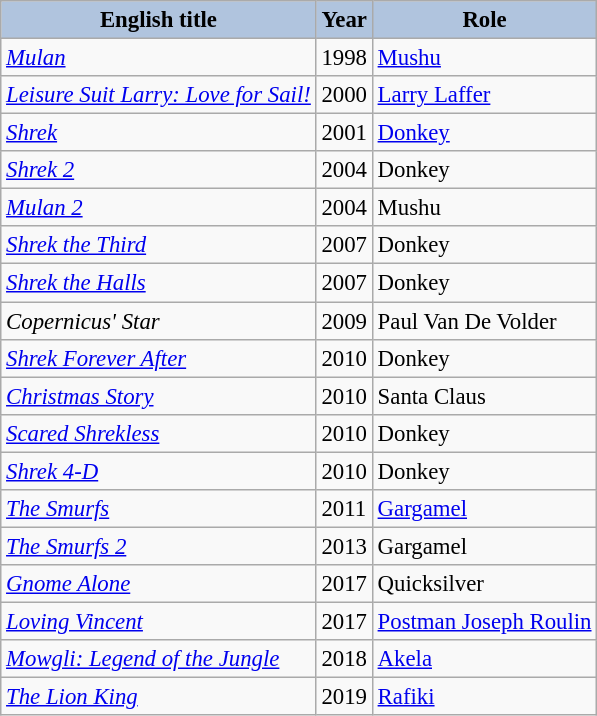<table class="wikitable" style="font-size: 95%;">
<tr>
<th style="background:#b0c4de;">English title</th>
<th style="background:#b0c4de;">Year</th>
<th style="background:#b0c4de;">Role</th>
</tr>
<tr>
<td><em><a href='#'>Mulan</a></em></td>
<td>1998</td>
<td><a href='#'>Mushu</a></td>
</tr>
<tr>
<td><em><a href='#'>Leisure Suit Larry: Love for Sail!</a></em></td>
<td>2000</td>
<td><a href='#'>Larry Laffer</a></td>
</tr>
<tr>
<td><em><a href='#'>Shrek</a></em></td>
<td>2001</td>
<td><a href='#'>Donkey</a></td>
</tr>
<tr>
<td><em><a href='#'>Shrek 2</a></em></td>
<td>2004</td>
<td>Donkey</td>
</tr>
<tr>
<td><em><a href='#'>Mulan 2</a></em></td>
<td>2004</td>
<td>Mushu</td>
</tr>
<tr>
<td><em><a href='#'>Shrek the Third</a></em></td>
<td>2007</td>
<td>Donkey</td>
</tr>
<tr>
<td><em><a href='#'>Shrek the Halls</a></em></td>
<td>2007</td>
<td>Donkey</td>
</tr>
<tr>
<td><em>Copernicus' Star</em></td>
<td>2009</td>
<td>Paul Van De Volder</td>
</tr>
<tr>
<td><em><a href='#'>Shrek Forever After</a></em></td>
<td>2010</td>
<td>Donkey</td>
</tr>
<tr>
<td><a href='#'><em>Christmas Story</em></a></td>
<td>2010</td>
<td>Santa Claus</td>
</tr>
<tr>
<td><em><a href='#'>Scared Shrekless</a></em></td>
<td>2010</td>
<td>Donkey</td>
</tr>
<tr>
<td><em><a href='#'>Shrek 4-D</a></em></td>
<td>2010</td>
<td>Donkey</td>
</tr>
<tr>
<td><em><a href='#'>The Smurfs</a></em></td>
<td>2011</td>
<td><a href='#'>Gargamel</a></td>
</tr>
<tr>
<td><em><a href='#'>The Smurfs 2</a></em></td>
<td>2013</td>
<td>Gargamel</td>
</tr>
<tr>
<td><em><a href='#'>Gnome Alone</a></em></td>
<td>2017</td>
<td>Quicksilver</td>
</tr>
<tr>
<td><em><a href='#'>Loving Vincent</a></em></td>
<td>2017</td>
<td><a href='#'>Postman Joseph Roulin</a></td>
</tr>
<tr>
<td><em><a href='#'>Mowgli: Legend of the Jungle</a></em></td>
<td>2018</td>
<td><a href='#'>Akela</a></td>
</tr>
<tr>
<td><em><a href='#'>The Lion King</a></em></td>
<td>2019</td>
<td><a href='#'>Rafiki</a></td>
</tr>
</table>
